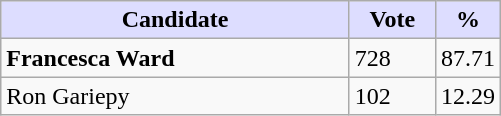<table class="wikitable">
<tr>
<th style="background:#ddf; width:225px;">Candidate</th>
<th style="background:#ddf; width:50px;">Vote</th>
<th style="background:#ddf; width:30px;">%</th>
</tr>
<tr>
<td><strong>Francesca Ward</strong></td>
<td>728</td>
<td>87.71</td>
</tr>
<tr>
<td>Ron Gariepy</td>
<td>102</td>
<td>12.29</td>
</tr>
</table>
